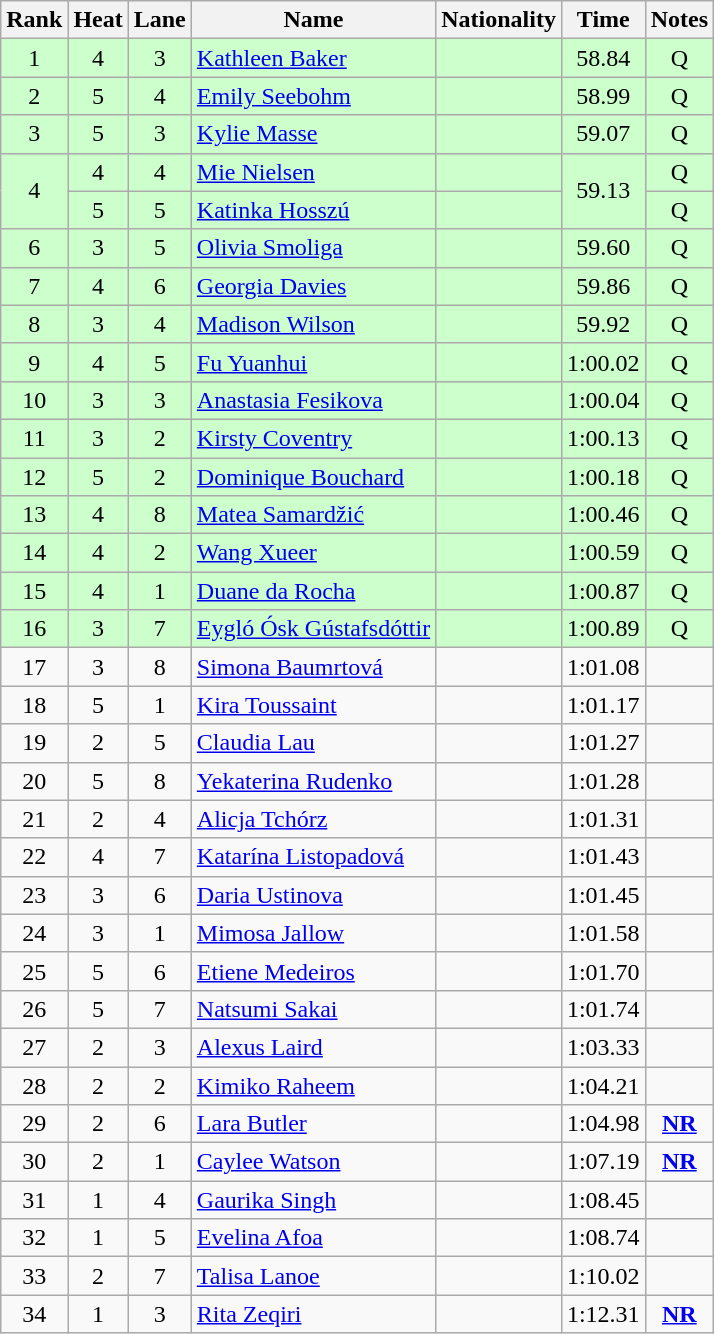<table class="wikitable sortable" style="text-align:center">
<tr>
<th>Rank</th>
<th>Heat</th>
<th>Lane</th>
<th>Name</th>
<th>Nationality</th>
<th>Time</th>
<th>Notes</th>
</tr>
<tr bgcolor=ccffcc>
<td>1</td>
<td>4</td>
<td>3</td>
<td align=left><a href='#'>Kathleen Baker</a></td>
<td align=left></td>
<td>58.84</td>
<td>Q</td>
</tr>
<tr bgcolor=ccffcc>
<td>2</td>
<td>5</td>
<td>4</td>
<td align=left><a href='#'>Emily Seebohm</a></td>
<td align=left></td>
<td>58.99</td>
<td>Q</td>
</tr>
<tr bgcolor=ccffcc>
<td>3</td>
<td>5</td>
<td>3</td>
<td align=left><a href='#'>Kylie Masse</a></td>
<td align=left></td>
<td>59.07</td>
<td>Q</td>
</tr>
<tr bgcolor=ccffcc>
<td rowspan=2>4</td>
<td>4</td>
<td>4</td>
<td align=left><a href='#'>Mie Nielsen</a></td>
<td align=left></td>
<td rowspan=2>59.13</td>
<td>Q</td>
</tr>
<tr bgcolor=ccffcc>
<td>5</td>
<td>5</td>
<td align=left><a href='#'>Katinka Hosszú</a></td>
<td align=left></td>
<td>Q</td>
</tr>
<tr bgcolor=ccffcc>
<td>6</td>
<td>3</td>
<td>5</td>
<td align=left><a href='#'>Olivia Smoliga</a></td>
<td align=left></td>
<td>59.60</td>
<td>Q</td>
</tr>
<tr bgcolor=ccffcc>
<td>7</td>
<td>4</td>
<td>6</td>
<td align=left><a href='#'>Georgia Davies</a></td>
<td align=left></td>
<td>59.86</td>
<td>Q</td>
</tr>
<tr bgcolor=ccffcc>
<td>8</td>
<td>3</td>
<td>4</td>
<td align=left><a href='#'>Madison Wilson</a></td>
<td align=left></td>
<td>59.92</td>
<td>Q</td>
</tr>
<tr bgcolor=ccffcc>
<td>9</td>
<td>4</td>
<td>5</td>
<td align=left><a href='#'>Fu Yuanhui</a></td>
<td align=left></td>
<td>1:00.02</td>
<td>Q</td>
</tr>
<tr bgcolor=ccffcc>
<td>10</td>
<td>3</td>
<td>3</td>
<td align=left><a href='#'>Anastasia Fesikova</a></td>
<td align=left></td>
<td>1:00.04</td>
<td>Q</td>
</tr>
<tr bgcolor=ccffcc>
<td>11</td>
<td>3</td>
<td>2</td>
<td align=left><a href='#'>Kirsty Coventry</a></td>
<td align=left></td>
<td>1:00.13</td>
<td>Q</td>
</tr>
<tr bgcolor=ccffcc>
<td>12</td>
<td>5</td>
<td>2</td>
<td align=left><a href='#'>Dominique Bouchard</a></td>
<td align=left></td>
<td>1:00.18</td>
<td>Q</td>
</tr>
<tr bgcolor=ccffcc>
<td>13</td>
<td>4</td>
<td>8</td>
<td align=left><a href='#'>Matea Samardžić</a></td>
<td align=left></td>
<td>1:00.46</td>
<td>Q</td>
</tr>
<tr bgcolor=ccffcc>
<td>14</td>
<td>4</td>
<td>2</td>
<td align=left><a href='#'>Wang Xueer</a></td>
<td align=left></td>
<td>1:00.59</td>
<td>Q</td>
</tr>
<tr bgcolor=ccffcc>
<td>15</td>
<td>4</td>
<td>1</td>
<td align=left><a href='#'>Duane da Rocha</a></td>
<td align=left></td>
<td>1:00.87</td>
<td>Q</td>
</tr>
<tr bgcolor=ccffcc>
<td>16</td>
<td>3</td>
<td>7</td>
<td align=left><a href='#'>Eygló Ósk Gústafsdóttir</a></td>
<td align=left></td>
<td>1:00.89</td>
<td>Q</td>
</tr>
<tr>
<td>17</td>
<td>3</td>
<td>8</td>
<td align=left><a href='#'>Simona Baumrtová</a></td>
<td align=left></td>
<td>1:01.08</td>
<td></td>
</tr>
<tr>
<td>18</td>
<td>5</td>
<td>1</td>
<td align=left><a href='#'>Kira Toussaint</a></td>
<td align=left></td>
<td>1:01.17</td>
<td></td>
</tr>
<tr>
<td>19</td>
<td>2</td>
<td>5</td>
<td align=left><a href='#'>Claudia Lau</a></td>
<td align=left></td>
<td>1:01.27</td>
<td></td>
</tr>
<tr>
<td>20</td>
<td>5</td>
<td>8</td>
<td align=left><a href='#'>Yekaterina Rudenko</a></td>
<td align=left></td>
<td>1:01.28</td>
<td></td>
</tr>
<tr>
<td>21</td>
<td>2</td>
<td>4</td>
<td align=left><a href='#'>Alicja Tchórz</a></td>
<td align=left></td>
<td>1:01.31</td>
<td></td>
</tr>
<tr>
<td>22</td>
<td>4</td>
<td>7</td>
<td align=left><a href='#'>Katarína Listopadová</a></td>
<td align=left></td>
<td>1:01.43</td>
<td></td>
</tr>
<tr>
<td>23</td>
<td>3</td>
<td>6</td>
<td align=left><a href='#'>Daria Ustinova</a></td>
<td align=left></td>
<td>1:01.45</td>
<td></td>
</tr>
<tr>
<td>24</td>
<td>3</td>
<td>1</td>
<td align=left><a href='#'>Mimosa Jallow</a></td>
<td align=left></td>
<td>1:01.58</td>
<td></td>
</tr>
<tr>
<td>25</td>
<td>5</td>
<td>6</td>
<td align=left><a href='#'>Etiene Medeiros</a></td>
<td align=left></td>
<td>1:01.70</td>
<td></td>
</tr>
<tr>
<td>26</td>
<td>5</td>
<td>7</td>
<td align=left><a href='#'>Natsumi Sakai</a></td>
<td align=left></td>
<td>1:01.74</td>
<td></td>
</tr>
<tr>
<td>27</td>
<td>2</td>
<td>3</td>
<td align=left><a href='#'>Alexus Laird</a></td>
<td align=left></td>
<td>1:03.33</td>
<td></td>
</tr>
<tr>
<td>28</td>
<td>2</td>
<td>2</td>
<td align=left><a href='#'>Kimiko Raheem</a></td>
<td align=left></td>
<td>1:04.21</td>
<td></td>
</tr>
<tr>
<td>29</td>
<td>2</td>
<td>6</td>
<td align=left><a href='#'>Lara Butler</a></td>
<td align=left></td>
<td>1:04.98</td>
<td><strong><a href='#'>NR</a></strong></td>
</tr>
<tr>
<td>30</td>
<td>2</td>
<td>1</td>
<td align=left><a href='#'>Caylee Watson</a></td>
<td align=left></td>
<td>1:07.19</td>
<td><strong><a href='#'>NR</a></strong></td>
</tr>
<tr>
<td>31</td>
<td>1</td>
<td>4</td>
<td align=left><a href='#'>Gaurika Singh</a></td>
<td align=left></td>
<td>1:08.45</td>
<td></td>
</tr>
<tr>
<td>32</td>
<td>1</td>
<td>5</td>
<td align=left><a href='#'>Evelina Afoa</a></td>
<td align=left></td>
<td>1:08.74</td>
<td></td>
</tr>
<tr>
<td>33</td>
<td>2</td>
<td>7</td>
<td align=left><a href='#'>Talisa Lanoe</a></td>
<td align=left></td>
<td>1:10.02</td>
<td></td>
</tr>
<tr>
<td>34</td>
<td>1</td>
<td>3</td>
<td align=left><a href='#'>Rita Zeqiri</a></td>
<td align=left></td>
<td>1:12.31</td>
<td><strong><a href='#'>NR</a></strong></td>
</tr>
</table>
